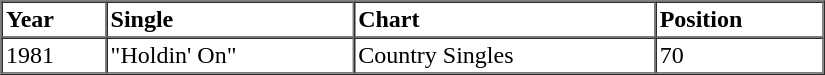<table border=1 cellspacing=0 cellpadding=2 width="550px">
<tr>
<th align="left">Year</th>
<th align="left">Single</th>
<th align="left">Chart</th>
<th align="left">Position</th>
</tr>
<tr>
<td align="left">1981</td>
<td align="left">"Holdin' On"</td>
<td align="left">Country Singles</td>
<td align="left">70</td>
</tr>
<tr>
</tr>
</table>
